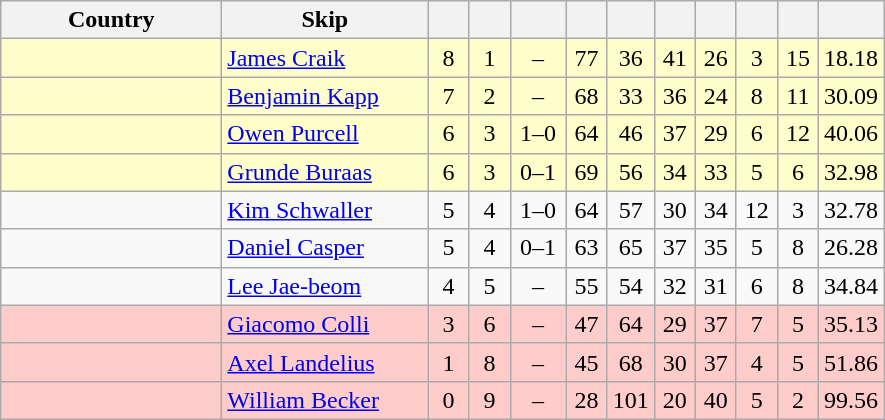<table class=wikitable  style="text-align:center;">
<tr>
<th width=140>Country</th>
<th width=130>Skip</th>
<th width=20></th>
<th width=20></th>
<th width=30></th>
<th width=20></th>
<th width=20></th>
<th width=20></th>
<th width=20></th>
<th width=20></th>
<th width=20></th>
<th width=20></th>
</tr>
<tr bgcolor=#ffffcc>
<td style="text-align:left;"></td>
<td style="text-align:left;"><a href='#'>James Craik</a></td>
<td>8</td>
<td>1</td>
<td>–</td>
<td>77</td>
<td>36</td>
<td>41</td>
<td>26</td>
<td>3</td>
<td>15</td>
<td>18.18</td>
</tr>
<tr bgcolor=#ffffcc>
<td style="text-align:left;"></td>
<td style="text-align:left;"><a href='#'>Benjamin Kapp</a></td>
<td>7</td>
<td>2</td>
<td>–</td>
<td>68</td>
<td>33</td>
<td>36</td>
<td>24</td>
<td>8</td>
<td>11</td>
<td>30.09</td>
</tr>
<tr bgcolor=#ffffcc>
<td style="text-align:left;"></td>
<td style="text-align:left;"><a href='#'>Owen Purcell</a></td>
<td>6</td>
<td>3</td>
<td>1–0</td>
<td>64</td>
<td>46</td>
<td>37</td>
<td>29</td>
<td>6</td>
<td>12</td>
<td>40.06</td>
</tr>
<tr bgcolor=#ffffcc>
<td style="text-align:left;"></td>
<td style="text-align:left;"><a href='#'>Grunde Buraas</a></td>
<td>6</td>
<td>3</td>
<td>0–1</td>
<td>69</td>
<td>56</td>
<td>34</td>
<td>33</td>
<td>5</td>
<td>6</td>
<td>32.98</td>
</tr>
<tr>
<td style="text-align:left;"></td>
<td style="text-align:left;"><a href='#'>Kim Schwaller</a></td>
<td>5</td>
<td>4</td>
<td>1–0</td>
<td>64</td>
<td>57</td>
<td>30</td>
<td>34</td>
<td>12</td>
<td>3</td>
<td>32.78</td>
</tr>
<tr>
<td style="text-align:left;"></td>
<td style="text-align:left;"><a href='#'>Daniel Casper</a></td>
<td>5</td>
<td>4</td>
<td>0–1</td>
<td>63</td>
<td>65</td>
<td>37</td>
<td>35</td>
<td>5</td>
<td>8</td>
<td>26.28</td>
</tr>
<tr>
<td style="text-align:left;"></td>
<td style="text-align:left;"><a href='#'>Lee Jae-beom</a></td>
<td>4</td>
<td>5</td>
<td>–</td>
<td>55</td>
<td>54</td>
<td>32</td>
<td>31</td>
<td>6</td>
<td>8</td>
<td>34.84</td>
</tr>
<tr bgcolor=#ffcccc>
<td style="text-align:left;"></td>
<td style="text-align:left;"><a href='#'>Giacomo Colli</a></td>
<td>3</td>
<td>6</td>
<td>–</td>
<td>47</td>
<td>64</td>
<td>29</td>
<td>37</td>
<td>7</td>
<td>5</td>
<td>35.13</td>
</tr>
<tr bgcolor=#ffcccc>
<td style="text-align:left;"></td>
<td style="text-align:left;"><a href='#'>Axel Landelius</a></td>
<td>1</td>
<td>8</td>
<td>–</td>
<td>45</td>
<td>68</td>
<td>30</td>
<td>37</td>
<td>4</td>
<td>5</td>
<td>51.86</td>
</tr>
<tr bgcolor=#ffcccc>
<td style="text-align:left;"></td>
<td style="text-align:left;"><a href='#'>William Becker</a></td>
<td>0</td>
<td>9</td>
<td>–</td>
<td>28</td>
<td>101</td>
<td>20</td>
<td>40</td>
<td>5</td>
<td>2</td>
<td>99.56</td>
</tr>
</table>
